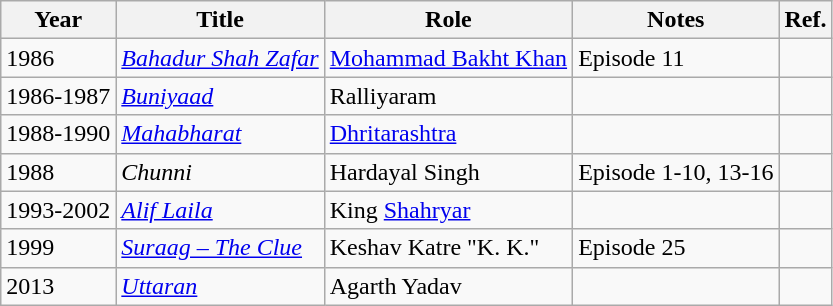<table class="wikitable sortable">
<tr>
<th>Year</th>
<th>Title</th>
<th>Role</th>
<th>Notes</th>
<th>Ref.</th>
</tr>
<tr>
<td>1986</td>
<td><em><a href='#'>Bahadur Shah Zafar</a></em></td>
<td><a href='#'>Mohammad Bakht Khan</a></td>
<td>Episode 11</td>
<td></td>
</tr>
<tr>
<td>1986-1987</td>
<td><em><a href='#'>Buniyaad</a></em></td>
<td>Ralliyaram</td>
<td></td>
<td></td>
</tr>
<tr>
<td>1988-1990</td>
<td><em><a href='#'>Mahabharat</a></em></td>
<td><a href='#'>Dhritarashtra</a></td>
<td></td>
<td></td>
</tr>
<tr>
<td>1988</td>
<td><em>Chunni</em></td>
<td>Hardayal Singh</td>
<td>Episode 1-10, 13-16</td>
<td></td>
</tr>
<tr>
<td>1993-2002</td>
<td><em><a href='#'>Alif Laila</a></em></td>
<td>King <a href='#'>Shahryar</a></td>
<td></td>
<td></td>
</tr>
<tr>
<td>1999</td>
<td><em><a href='#'>Suraag – The Clue</a></em></td>
<td>Keshav Katre "K. K."</td>
<td>Episode 25</td>
<td></td>
</tr>
<tr>
<td>2013</td>
<td><em><a href='#'>Uttaran</a></em></td>
<td>Agarth Yadav</td>
<td></td>
<td></td>
</tr>
</table>
